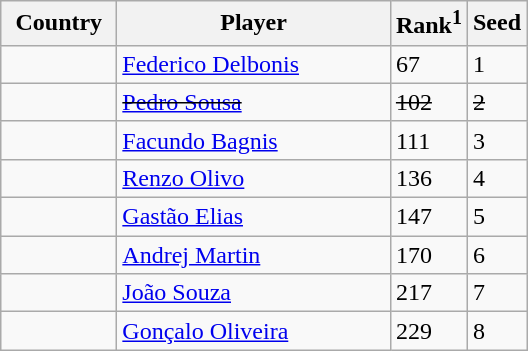<table class="sortable wikitable">
<tr>
<th width="70">Country</th>
<th width="175">Player</th>
<th>Rank<sup>1</sup></th>
<th>Seed</th>
</tr>
<tr>
<td></td>
<td><a href='#'>Federico Delbonis</a></td>
<td>67</td>
<td>1</td>
</tr>
<tr>
<td><s></s></td>
<td><s><a href='#'>Pedro Sousa</a></s></td>
<td><s>102</s></td>
<td><s>2</s></td>
</tr>
<tr>
<td></td>
<td><a href='#'>Facundo Bagnis</a></td>
<td>111</td>
<td>3</td>
</tr>
<tr>
<td></td>
<td><a href='#'>Renzo Olivo</a></td>
<td>136</td>
<td>4</td>
</tr>
<tr>
<td></td>
<td><a href='#'>Gastão Elias</a></td>
<td>147</td>
<td>5</td>
</tr>
<tr>
<td></td>
<td><a href='#'>Andrej Martin</a></td>
<td>170</td>
<td>6</td>
</tr>
<tr>
<td></td>
<td><a href='#'>João Souza</a></td>
<td>217</td>
<td>7</td>
</tr>
<tr>
<td></td>
<td><a href='#'>Gonçalo Oliveira</a></td>
<td>229</td>
<td>8</td>
</tr>
</table>
